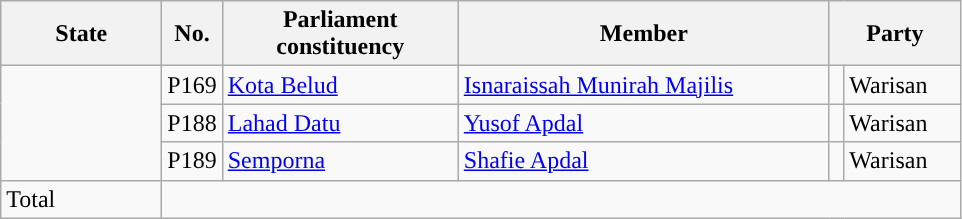<table class ="wikitable sortable">
<tr>
<th style="width:100px;">State</th>
<th style="width:30px;">No.</th>
<th style="width:150px;">Parliament constituency</th>
<th style="width:240px;">Member</th>
<th style="width:80px;" colspan=2>Party</th>
</tr>
<tr>
<td rowspan="3"></td>
<td>P169</td>
<td><a href='#'>Kota Belud</a></td>
<td><a href='#'>Isnaraissah Munirah Majilis</a></td>
<td></td>
<td>Warisan</td>
</tr>
<tr>
<td>P188</td>
<td><a href='#'>Lahad Datu</a></td>
<td><a href='#'>Yusof Apdal</a></td>
<td></td>
<td>Warisan</td>
</tr>
<tr>
<td>P189</td>
<td><a href='#'>Semporna</a></td>
<td><a href='#'>Shafie Apdal</a></td>
<td></td>
<td>Warisan</td>
</tr>
<tr>
<td>Total</td>
<td style="width:30px;" colspan=5></td>
</tr>
</table>
